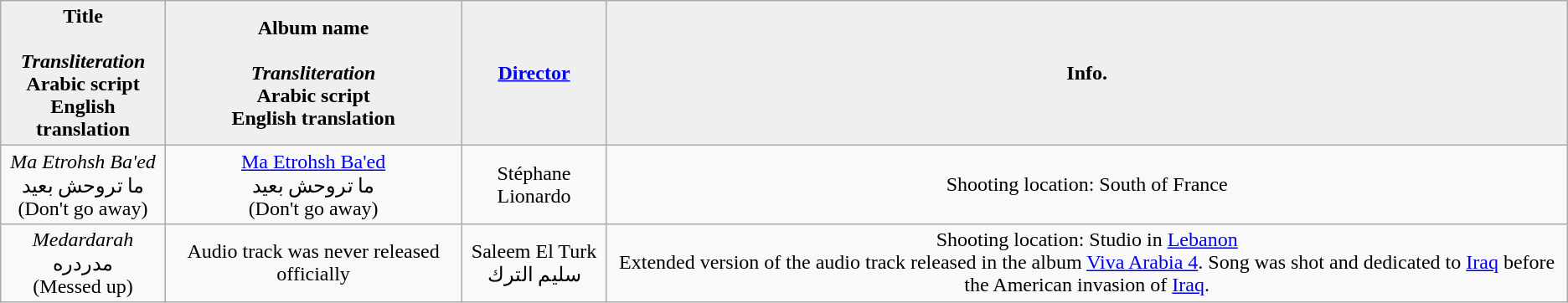<table class="wikitable" style="text-align:center;">
<tr>
<th style="background:#efefef;">Title<br><br><em>Transliteration</em><br>Arabic script<br>English translation</th>
<th style="background:#efefef;">Album name<br><br><em>Transliteration</em><br>Arabic script<br>English translation</th>
<th style="background:#efefef;"><a href='#'>Director</a></th>
<th style="background:#efefef;">Info.</th>
</tr>
<tr>
<td><em>Ma Etrohsh Ba'ed</em><br>ما تروحش بعيد<br>(Don't go away)</td>
<td><a href='#'>Ma Etrohsh Ba'ed</a><br>ما تروحش بعيد<br>(Don't go away)</td>
<td>Stéphane Lionardo</td>
<td>Shooting location: South of France</td>
</tr>
<tr>
<td><em>Medardarah</em><br>مدردره<br>(Messed up)</td>
<td>Audio track was never released officially</td>
<td>Saleem El Turk<br>سليم الترك</td>
<td>Shooting location: Studio in <a href='#'>Lebanon</a><br>Extended version of the audio track released in the album <a href='#'>Viva Arabia 4</a>. Song was shot and dedicated to <a href='#'>Iraq</a> before the American invasion of <a href='#'>Iraq</a>.</td>
</tr>
</table>
